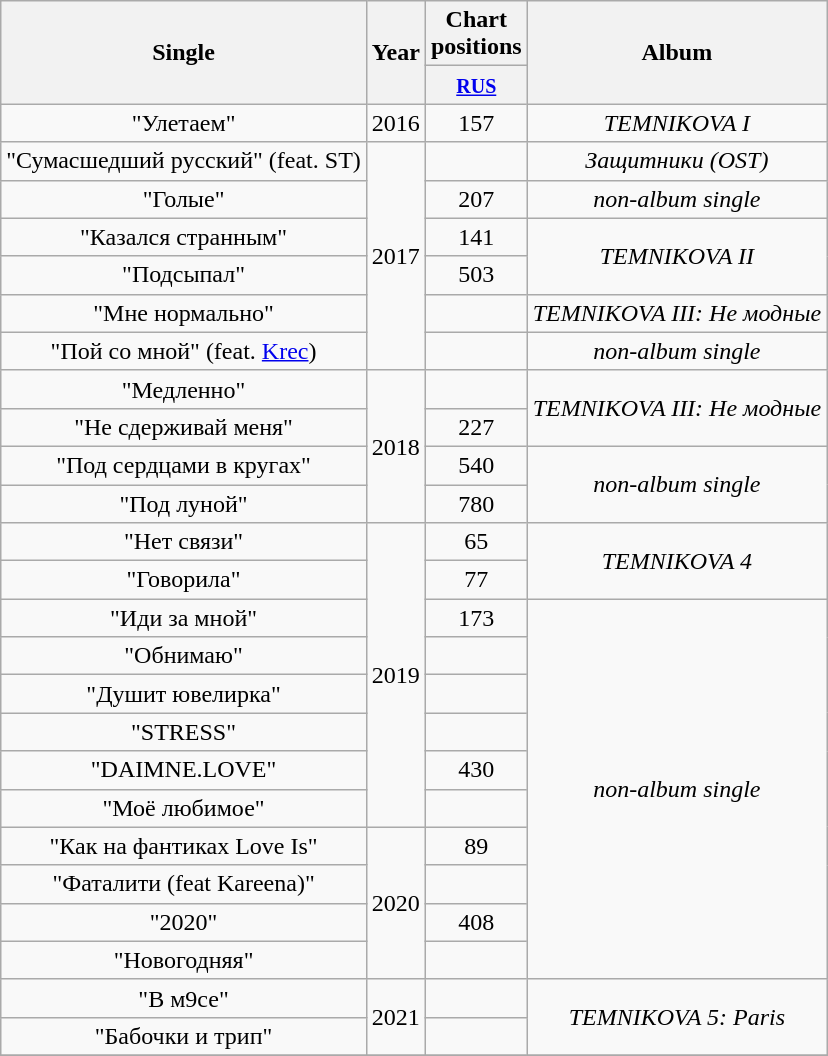<table class="wikitable plainrowheaders" style="text-align: center;">
<tr>
<th rowspan="2">Single</th>
<th rowspan="2">Year</th>
<th colspan="1">Chart positions</th>
<th rowspan="2">Album</th>
</tr>
<tr>
<th style="width:30px;"><small> <a href='#'>RUS</a> </small></th>
</tr>
<tr>
<td>"Улетаем"</td>
<td rowspan="1">2016</td>
<td>157</td>
<td rowspan="1"><em>TEMNIKOVA I</em></td>
</tr>
<tr>
<td>"Сумасшедший русский" (feat. ST)</td>
<td rowspan="6">2017</td>
<td></td>
<td><em>Защитники (OST)</em></td>
</tr>
<tr>
<td>"Голые"</td>
<td>207</td>
<td rowspan="1"><em>non-album single</em></td>
</tr>
<tr>
<td>"Казался странным"</td>
<td>141</td>
<td rowspan="2"><em>TEMNIKOVA II</em></td>
</tr>
<tr>
<td>"Подсыпал"</td>
<td>503</td>
</tr>
<tr>
<td>"Мне нормально"</td>
<td></td>
<td><em>TEMNIKOVA III: Не модные</em></td>
</tr>
<tr>
<td>"Пой со мной" (feat. <a href='#'>Krec</a>)</td>
<td></td>
<td><em>non-album single</em></td>
</tr>
<tr>
<td>"Медленно"</td>
<td rowspan="4">2018</td>
<td></td>
<td rowspan="2"><em>TEMNIKOVA III: Не модные</em></td>
</tr>
<tr>
<td>"Не сдерживай меня"</td>
<td>227</td>
</tr>
<tr>
<td>"Под сердцами в кругах"</td>
<td>540</td>
<td rowspan="2"><em>non-album single</em></td>
</tr>
<tr>
<td>"Под луной"</td>
<td>780</td>
</tr>
<tr>
<td>"Нет связи"</td>
<td rowspan="8">2019</td>
<td>65</td>
<td rowspan="2"><em>TEMNIKOVA 4</em></td>
</tr>
<tr>
<td>"Говорила"</td>
<td>77</td>
</tr>
<tr>
<td scope="row">"Иди за мной"</td>
<td>173</td>
<td rowspan="10"><em>non-album single</em></td>
</tr>
<tr>
<td>"Обнимаю"</td>
<td></td>
</tr>
<tr>
<td>"Душит ювелирка"</td>
<td></td>
</tr>
<tr>
<td>"STRESS"</td>
<td></td>
</tr>
<tr>
<td>"DAIMNE.LOVE"</td>
<td>430</td>
</tr>
<tr>
<td>"Моё любимое"</td>
<td></td>
</tr>
<tr>
<td>"Как на фантиках Love Is"</td>
<td rowspan="4">2020</td>
<td>89</td>
</tr>
<tr>
<td>"Фаталити (feat Kareena)"</td>
<td></td>
</tr>
<tr>
<td>"2020"</td>
<td>408</td>
</tr>
<tr>
<td>"Новогодняя"</td>
<td></td>
</tr>
<tr>
<td>"В м9се"</td>
<td rowspan="2">2021</td>
<td></td>
<td rowspan="2"><em>TEMNIKOVA 5: Paris</em></td>
</tr>
<tr>
<td>"Бабочки и трип"</td>
<td></td>
</tr>
<tr>
</tr>
</table>
